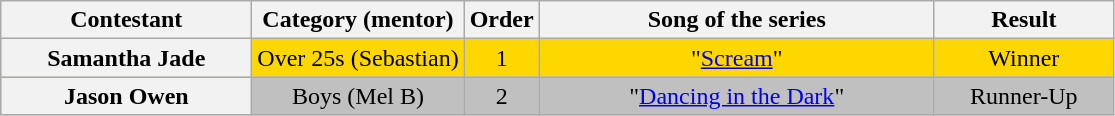<table class="wikitable plainrowheaders" style="text-align:center;">
<tr>
<th scope="col" style="width:10em;">Contestant</th>
<th scope="col">Category (mentor)</th>
<th scope="col">Order</th>
<th scope="col" style="width:16em;">Song of the series</th>
<th scope="col" style="width:7em;">Result</th>
</tr>
<tr style="background:gold;">
<th scope="row">Samantha Jade</th>
<td>Over 25s (Sebastian)</td>
<td>1</td>
<td>"<a href='#'>Scream</a>"</td>
<td>Winner</td>
</tr>
<tr style="background:silver;">
<th scope="row">Jason Owen</th>
<td>Boys (Mel B)</td>
<td>2</td>
<td>"<a href='#'>Dancing in the Dark</a>"</td>
<td>Runner-Up</td>
</tr>
</table>
